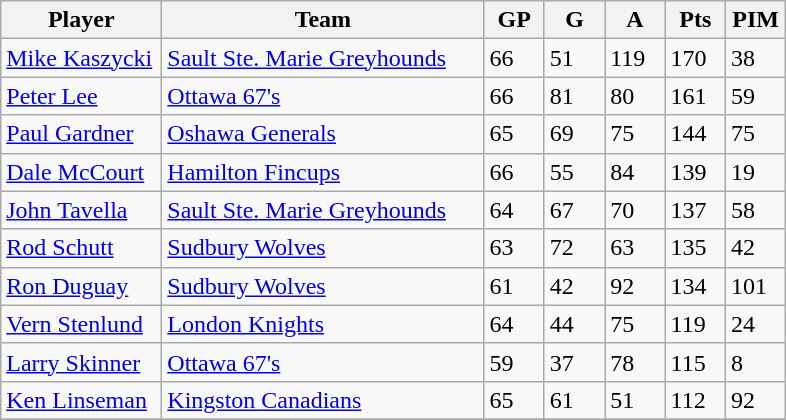<table class="wikitable">
<tr>
<th bgcolor="#DDDDFF" width="20%">Player</th>
<th bgcolor="#DDDDFF" width="40%">Team</th>
<th bgcolor="#DDDDFF" width="7.5%">GP</th>
<th bgcolor="#DDDDFF" width="7.5%">G</th>
<th bgcolor="#DDDDFF" width="7.5%">A</th>
<th bgcolor="#DDDDFF" width="7.5%">Pts</th>
<th bgcolor="#DDDDFF" width="7.5%">PIM</th>
</tr>
<tr>
<td><a href='#'>Mike Kaszycki</a></td>
<td><a href='#'>Sault Ste. Marie Greyhounds</a></td>
<td>66</td>
<td>51</td>
<td>119</td>
<td>170</td>
<td>38</td>
</tr>
<tr>
<td><a href='#'>Peter Lee</a></td>
<td><a href='#'>Ottawa 67's</a></td>
<td>66</td>
<td>81</td>
<td>80</td>
<td>161</td>
<td>59</td>
</tr>
<tr>
<td><a href='#'>Paul Gardner</a></td>
<td><a href='#'>Oshawa Generals</a></td>
<td>65</td>
<td>69</td>
<td>75</td>
<td>144</td>
<td>75</td>
</tr>
<tr>
<td><a href='#'>Dale McCourt</a></td>
<td><a href='#'>Hamilton Fincups</a></td>
<td>66</td>
<td>55</td>
<td>84</td>
<td>139</td>
<td>19</td>
</tr>
<tr>
<td><a href='#'>John Tavella</a></td>
<td><a href='#'>Sault Ste. Marie Greyhounds</a></td>
<td>64</td>
<td>67</td>
<td>70</td>
<td>137</td>
<td>58</td>
</tr>
<tr>
<td><a href='#'>Rod Schutt</a></td>
<td><a href='#'>Sudbury Wolves</a></td>
<td>63</td>
<td>72</td>
<td>63</td>
<td>135</td>
<td>42</td>
</tr>
<tr>
<td><a href='#'>Ron Duguay</a></td>
<td><a href='#'>Sudbury Wolves</a></td>
<td>61</td>
<td>42</td>
<td>92</td>
<td>134</td>
<td>101</td>
</tr>
<tr>
<td><a href='#'>Vern Stenlund</a></td>
<td><a href='#'>London Knights</a></td>
<td>64</td>
<td>44</td>
<td>75</td>
<td>119</td>
<td>24</td>
</tr>
<tr>
<td><a href='#'>Larry Skinner</a></td>
<td><a href='#'>Ottawa 67's</a></td>
<td>59</td>
<td>37</td>
<td>78</td>
<td>115</td>
<td>8</td>
</tr>
<tr>
<td><a href='#'>Ken Linseman</a></td>
<td><a href='#'>Kingston Canadians</a></td>
<td>65</td>
<td>61</td>
<td>51</td>
<td>112</td>
<td>92</td>
</tr>
<tr>
</tr>
</table>
